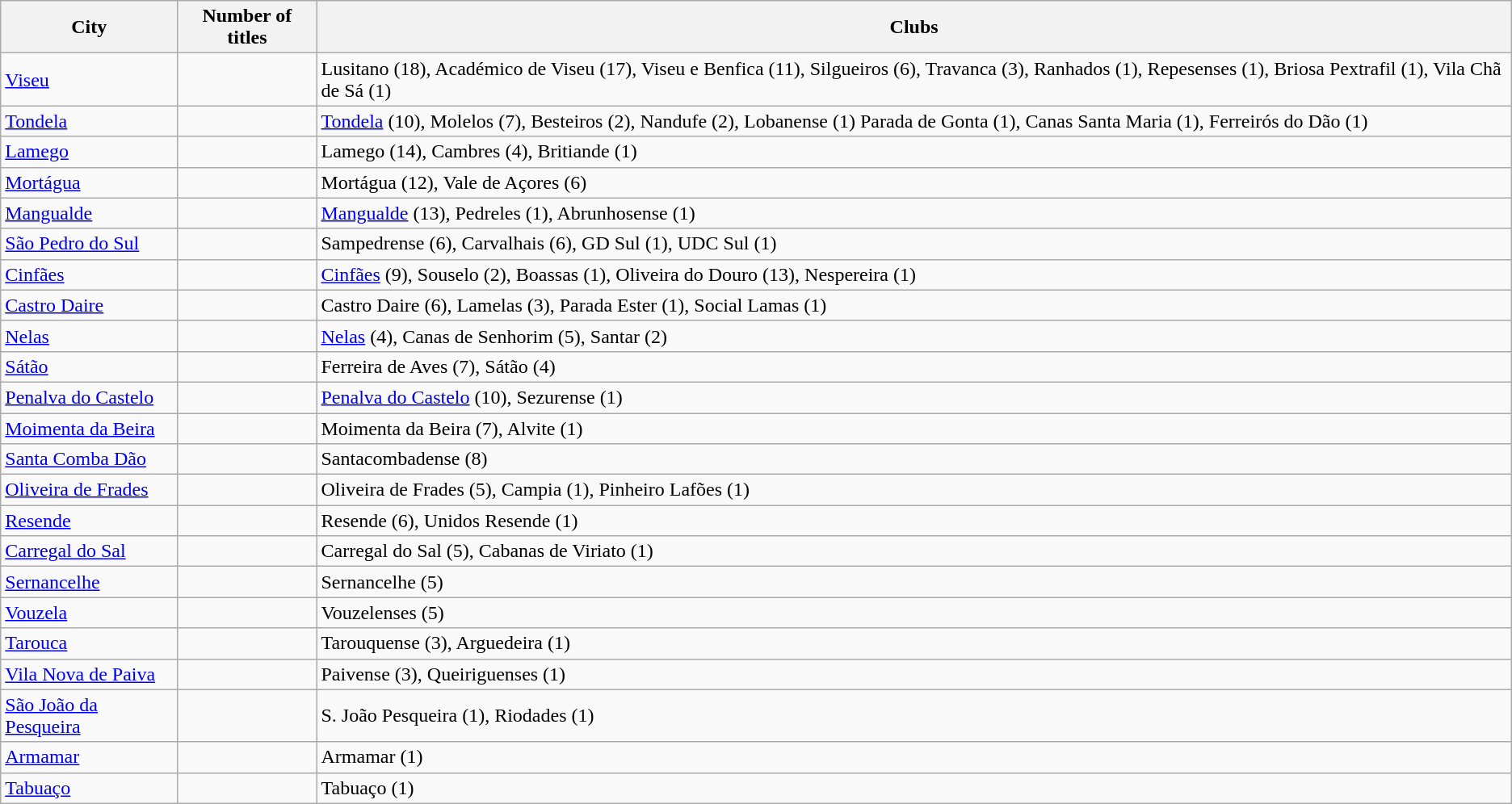<table class="wikitable">
<tr>
<th>City</th>
<th>Number of titles</th>
<th>Clubs</th>
</tr>
<tr>
<td><a href='#'>Viseu</a></td>
<td></td>
<td>Lusitano (18), Académico de Viseu (17), Viseu e Benfica (11), Silgueiros (6), Travanca (3), Ranhados (1), Repesenses (1), Briosa Pextrafil (1), Vila Chã de Sá (1)</td>
</tr>
<tr>
<td><a href='#'>Tondela</a></td>
<td></td>
<td><a href='#'>Tondela</a> (10), Molelos (7), Besteiros (2), Nandufe (2), Lobanense (1) Parada de Gonta (1), Canas Santa Maria (1), Ferreirós do Dão (1)</td>
</tr>
<tr>
<td><a href='#'>Lamego</a></td>
<td></td>
<td>Lamego (14), Cambres (4), Britiande (1)</td>
</tr>
<tr>
<td><a href='#'>Mortágua</a></td>
<td></td>
<td>Mortágua (12), Vale de Açores (6)</td>
</tr>
<tr>
<td><a href='#'>Mangualde</a></td>
<td></td>
<td><a href='#'>Mangualde</a> (13), Pedreles (1), Abrunhosense (1)</td>
</tr>
<tr>
<td><a href='#'>São Pedro do Sul</a></td>
<td></td>
<td>Sampedrense (6), Carvalhais (6), GD Sul (1), UDC Sul (1)</td>
</tr>
<tr>
<td><a href='#'>Cinfães</a></td>
<td></td>
<td><a href='#'>Cinfães</a> (9), Souselo (2), Boassas (1), Oliveira do Douro (13), Nespereira (1)</td>
</tr>
<tr>
<td><a href='#'>Castro Daire</a></td>
<td></td>
<td>Castro Daire (6), Lamelas (3), Parada Ester (1), Social Lamas	(1)</td>
</tr>
<tr>
<td><a href='#'>Nelas</a></td>
<td></td>
<td><a href='#'>Nelas</a> (4), Canas de Senhorim (5), Santar (2)</td>
</tr>
<tr>
<td><a href='#'>Sátão</a></td>
<td></td>
<td>Ferreira de Aves (7), Sátão (4)</td>
</tr>
<tr>
<td><a href='#'>Penalva do Castelo</a></td>
<td></td>
<td><a href='#'>Penalva do Castelo</a> (10), Sezurense (1)</td>
</tr>
<tr>
<td><a href='#'>Moimenta da Beira</a></td>
<td></td>
<td>Moimenta da Beira (7), Alvite (1)</td>
</tr>
<tr>
<td><a href='#'>Santa Comba Dão</a></td>
<td></td>
<td>Santacombadense (8)</td>
</tr>
<tr>
<td><a href='#'>Oliveira de Frades</a></td>
<td></td>
<td>Oliveira de Frades (5), Campia (1), Pinheiro Lafões (1)</td>
</tr>
<tr>
<td><a href='#'>Resende</a></td>
<td></td>
<td>Resende (6), Unidos Resende (1)</td>
</tr>
<tr>
<td><a href='#'>Carregal do Sal</a></td>
<td></td>
<td>Carregal do Sal (5), Cabanas de Viriato (1)</td>
</tr>
<tr>
<td><a href='#'>Sernancelhe</a></td>
<td></td>
<td>Sernancelhe (5)</td>
</tr>
<tr>
<td><a href='#'>Vouzela</a></td>
<td></td>
<td>Vouzelenses (5)</td>
</tr>
<tr>
<td><a href='#'>Tarouca</a></td>
<td></td>
<td>Tarouquense (3), Arguedeira (1)</td>
</tr>
<tr>
<td><a href='#'>Vila Nova de Paiva</a></td>
<td></td>
<td>Paivense (3), Queiriguenses (1)</td>
</tr>
<tr>
<td><a href='#'>São João da Pesqueira</a></td>
<td></td>
<td>S. João Pesqueira (1), Riodades (1)</td>
</tr>
<tr>
<td><a href='#'>Armamar</a></td>
<td></td>
<td>Armamar (1)</td>
</tr>
<tr>
<td><a href='#'>Tabuaço</a></td>
<td></td>
<td>Tabuaço (1)</td>
</tr>
</table>
